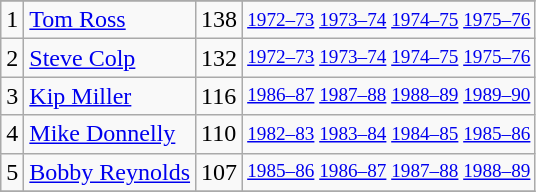<table class="wikitable">
<tr>
</tr>
<tr>
<td>1</td>
<td><a href='#'>Tom Ross</a></td>
<td>138</td>
<td style="font-size:80%;"><a href='#'>1972–73</a> <a href='#'>1973–74</a> <a href='#'>1974–75</a> <a href='#'>1975–76</a></td>
</tr>
<tr>
<td>2</td>
<td><a href='#'>Steve Colp</a></td>
<td>132</td>
<td style="font-size:80%;"><a href='#'>1972–73</a> <a href='#'>1973–74</a> <a href='#'>1974–75</a> <a href='#'>1975–76</a></td>
</tr>
<tr>
<td>3</td>
<td><a href='#'>Kip Miller</a></td>
<td>116</td>
<td style="font-size:80%;"><a href='#'>1986–87</a> <a href='#'>1987–88</a> <a href='#'>1988–89</a> <a href='#'>1989–90</a></td>
</tr>
<tr>
<td>4</td>
<td><a href='#'>Mike Donnelly</a></td>
<td>110</td>
<td style="font-size:80%;"><a href='#'>1982–83</a> <a href='#'>1983–84</a> <a href='#'>1984–85</a> <a href='#'>1985–86</a></td>
</tr>
<tr>
<td>5</td>
<td><a href='#'>Bobby Reynolds</a></td>
<td>107</td>
<td style="font-size:80%;"><a href='#'>1985–86</a> <a href='#'>1986–87</a> <a href='#'>1987–88</a> <a href='#'>1988–89</a></td>
</tr>
<tr>
</tr>
</table>
